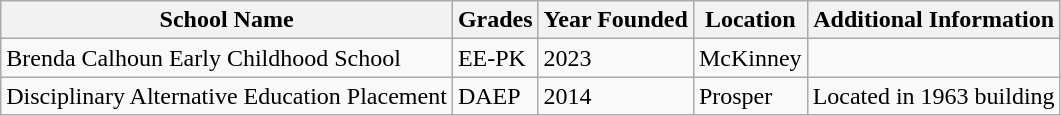<table class="wikitable sortable mw-collapsible">
<tr>
<th>School Name</th>
<th>Grades</th>
<th>Year Founded</th>
<th>Location</th>
<th>Additional Information</th>
</tr>
<tr>
<td>Brenda Calhoun Early Childhood School</td>
<td>EE-PK</td>
<td>2023</td>
<td>McKinney</td>
<td></td>
</tr>
<tr>
<td>Disciplinary Alternative Education Placement</td>
<td>DAEP</td>
<td>2014</td>
<td>Prosper</td>
<td>Located in 1963 building</td>
</tr>
</table>
